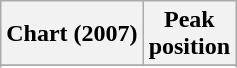<table class="wikitable sortable plainrowheaders" style="text-align:center">
<tr>
<th scope="col">Chart (2007)</th>
<th scope="col">Peak<br> position</th>
</tr>
<tr>
</tr>
<tr>
</tr>
<tr>
</tr>
<tr>
</tr>
<tr>
</tr>
<tr>
</tr>
<tr>
</tr>
<tr>
</tr>
<tr>
</tr>
<tr>
</tr>
<tr>
</tr>
<tr>
</tr>
<tr>
</tr>
<tr>
</tr>
<tr>
</tr>
<tr>
</tr>
<tr>
</tr>
<tr>
</tr>
<tr>
</tr>
</table>
